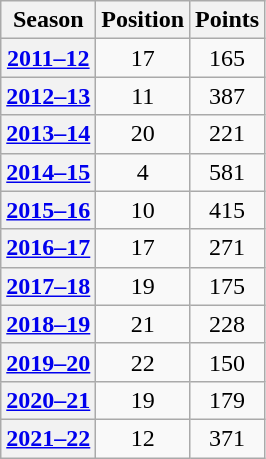<table class="wikitable plainrowheaders sortable">
<tr>
<th scope="col">Season</th>
<th scope="col">Position</th>
<th scope="col">Points</th>
</tr>
<tr>
<th scope=row align=center><a href='#'>2011–12</a></th>
<td align=center>17</td>
<td align=center>165</td>
</tr>
<tr>
<th scope=row align=center><a href='#'>2012–13</a></th>
<td align=center>11</td>
<td align=center>387</td>
</tr>
<tr>
<th scope=row align=center><a href='#'>2013–14</a></th>
<td align=center>20</td>
<td align=center>221</td>
</tr>
<tr>
<th scope=row align=center><a href='#'>2014–15</a></th>
<td align=center>4</td>
<td align=center>581</td>
</tr>
<tr>
<th scope=row align=center><a href='#'>2015–16</a></th>
<td align=center>10</td>
<td align=center>415</td>
</tr>
<tr>
<th scope=row align=center><a href='#'>2016–17</a></th>
<td align=center>17</td>
<td align=center>271</td>
</tr>
<tr>
<th scope=row align=center><a href='#'>2017–18</a></th>
<td align=center>19</td>
<td align=center>175</td>
</tr>
<tr>
<th scope=row align=center><a href='#'>2018–19</a></th>
<td align=center>21</td>
<td align=center>228</td>
</tr>
<tr>
<th scope=row align=center><a href='#'>2019–20</a></th>
<td align=center>22</td>
<td align=center>150</td>
</tr>
<tr>
<th scope=row align=center><a href='#'>2020–21</a></th>
<td align=center>19</td>
<td align=center>179</td>
</tr>
<tr>
<th scope=row align=center><a href='#'>2021–22</a></th>
<td align=center>12</td>
<td align=center>371</td>
</tr>
</table>
